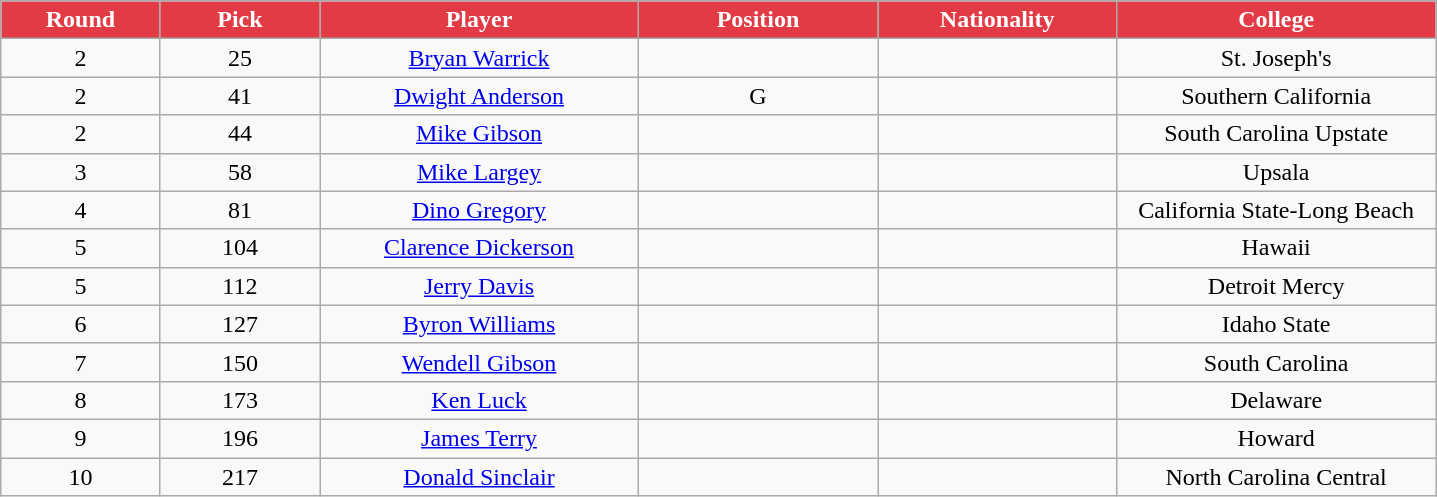<table class="wikitable sortable sortable">
<tr>
<th style="background-color: #E23B45;  color: #FFFFFF" width="10%">Round</th>
<th style="background-color: #E23B45;  color: #FFFFFF" width="10%">Pick</th>
<th style="background-color: #E23B45;  color: #FFFFFF" width="20%">Player</th>
<th style="background-color: #E23B45;  color: #FFFFFF" width="15%">Position</th>
<th style="background-color: #E23B45;  color: #FFFFFF" width="15%">Nationality</th>
<th style="background-color: #E23B45;  color: #FFFFFF" width="20%">College</th>
</tr>
<tr style="text-align: center">
<td>2</td>
<td>25</td>
<td><a href='#'>Bryan Warrick</a></td>
<td></td>
<td></td>
<td>St. Joseph's</td>
</tr>
<tr style="text-align: center">
<td>2</td>
<td>41</td>
<td><a href='#'>Dwight Anderson</a></td>
<td>G</td>
<td></td>
<td>Southern California</td>
</tr>
<tr style="text-align: center">
<td>2</td>
<td>44</td>
<td><a href='#'>Mike Gibson</a></td>
<td></td>
<td></td>
<td>South Carolina Upstate</td>
</tr>
<tr style="text-align: center">
<td>3</td>
<td>58</td>
<td><a href='#'>Mike Largey</a></td>
<td></td>
<td></td>
<td>Upsala</td>
</tr>
<tr style="text-align: center">
<td>4</td>
<td>81</td>
<td><a href='#'>Dino Gregory</a></td>
<td></td>
<td></td>
<td>California State-Long Beach</td>
</tr>
<tr style="text-align: center">
<td>5</td>
<td>104</td>
<td><a href='#'>Clarence Dickerson</a></td>
<td></td>
<td></td>
<td>Hawaii</td>
</tr>
<tr style="text-align: center">
<td>5</td>
<td>112</td>
<td><a href='#'>Jerry Davis</a></td>
<td></td>
<td></td>
<td>Detroit Mercy</td>
</tr>
<tr style="text-align: center">
<td>6</td>
<td>127</td>
<td><a href='#'>Byron Williams</a></td>
<td></td>
<td></td>
<td>Idaho State</td>
</tr>
<tr style="text-align: center">
<td>7</td>
<td>150</td>
<td><a href='#'>Wendell Gibson</a></td>
<td></td>
<td></td>
<td>South Carolina</td>
</tr>
<tr style="text-align: center">
<td>8</td>
<td>173</td>
<td><a href='#'>Ken Luck</a></td>
<td></td>
<td></td>
<td>Delaware</td>
</tr>
<tr style="text-align: center">
<td>9</td>
<td>196</td>
<td><a href='#'>James Terry</a></td>
<td></td>
<td></td>
<td>Howard</td>
</tr>
<tr style="text-align: center">
<td>10</td>
<td>217</td>
<td><a href='#'>Donald Sinclair</a></td>
<td></td>
<td></td>
<td>North Carolina Central</td>
</tr>
</table>
